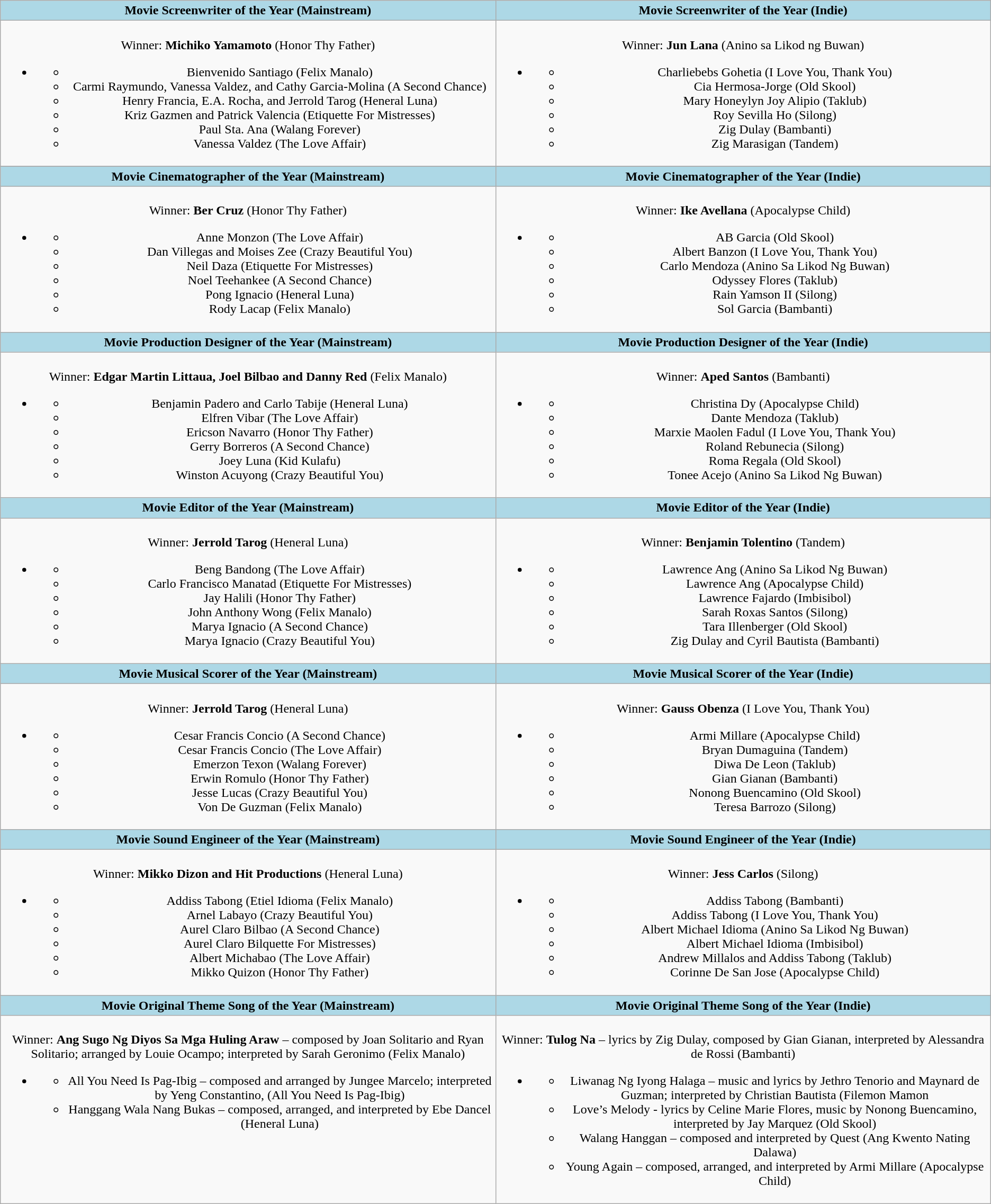<table class="wikitable"  style="text-align:center;">
<tr>
<th style="background:#ADD8E6; width:50%">Movie Screenwriter of the Year (Mainstream)</th>
<th style="background:#ADD8E6; width:50%">Movie Screenwriter of the Year (Indie)</th>
</tr>
<tr>
<td valign="top"><br>Winner:  <strong>Michiko Yamamoto</strong> (Honor Thy Father)<ul><li><ul><li>Bienvenido Santiago (Felix Manalo)</li><li>Carmi Raymundo, Vanessa Valdez, and Cathy Garcia-Molina (A Second Chance)</li><li>Henry Francia, E.A. Rocha, and Jerrold Tarog (Heneral Luna)</li><li>Kriz Gazmen and Patrick Valencia (Etiquette For Mistresses)</li><li>Paul Sta. Ana (Walang Forever)</li><li>Vanessa Valdez (The Love Affair)</li></ul></li></ul></td>
<td valign="top"><br>Winner: <strong>Jun Lana</strong> (Anino sa Likod ng Buwan)<ul><li><ul><li>Charliebebs Gohetia (I Love You, Thank You)</li><li>Cia Hermosa-Jorge (Old Skool)</li><li>Mary Honeylyn Joy Alipio (Taklub)</li><li>Roy Sevilla Ho (Silong)</li><li>Zig Dulay (Bambanti)</li><li>Zig Marasigan (Tandem)</li></ul></li></ul></td>
</tr>
<tr>
</tr>
<tr>
<th style="background:#ADD8E6; width:50%">Movie Cinematographer of the Year (Mainstream)</th>
<th style="background:#ADD8E6; width:50%">Movie Cinematographer of the Year (Indie)</th>
</tr>
<tr>
<td valign="top"><br>Winner:  <strong>Ber Cruz</strong> (Honor Thy Father)<ul><li><ul><li>Anne Monzon (The Love Affair)</li><li>Dan Villegas and Moises Zee (Crazy Beautiful You)</li><li>Neil Daza (Etiquette For Mistresses)</li><li>Noel Teehankee (A Second Chance)</li><li>Pong Ignacio (Heneral Luna)</li><li>Rody Lacap (Felix Manalo)</li></ul></li></ul></td>
<td valign="top"><br>Winner: <strong>Ike Avellana</strong> (Apocalypse Child)<ul><li><ul><li>AB Garcia (Old Skool)</li><li>Albert Banzon (I Love You, Thank You)</li><li>Carlo Mendoza (Anino Sa Likod Ng Buwan)</li><li>Odyssey Flores (Taklub)</li><li>Rain Yamson II (Silong)</li><li>Sol Garcia (Bambanti)</li></ul></li></ul></td>
</tr>
<tr>
<th style="background:#ADD8E6; width:50%">Movie Production Designer of the Year (Mainstream)</th>
<th style="background:#ADD8E6; width:50%">Movie Production Designer of the Year (Indie)</th>
</tr>
<tr>
<td valign="top"><br>Winner:  <strong>Edgar Martin Littaua, Joel Bilbao and Danny Red</strong> (Felix Manalo)<ul><li><ul><li>Benjamin Padero and Carlo Tabije (Heneral Luna)</li><li>Elfren Vibar (The Love Affair)</li><li>Ericson Navarro (Honor Thy Father)</li><li>Gerry Borreros (A Second Chance)</li><li>Joey Luna (Kid Kulafu)</li><li>Winston Acuyong (Crazy Beautiful You)</li></ul></li></ul></td>
<td valign="top"><br>Winner: <strong>Aped Santos</strong> (Bambanti)<ul><li><ul><li>Christina Dy (Apocalypse Child)</li><li>Dante Mendoza (Taklub)</li><li>Marxie Maolen Fadul (I Love You, Thank You)</li><li>Roland Rebunecia (Silong)</li><li>Roma Regala (Old Skool)</li><li>Tonee Acejo (Anino Sa Likod Ng Buwan)</li></ul></li></ul></td>
</tr>
<tr>
<th style="background:#ADD8E6; width:50%">Movie Editor of the Year (Mainstream)</th>
<th style="background:#ADD8E6; width:50%">Movie Editor of the Year (Indie)</th>
</tr>
<tr>
<td valign="top"><br>Winner:  <strong>Jerrold Tarog</strong> (Heneral Luna)<ul><li><ul><li>Beng Bandong (The Love Affair)</li><li>Carlo Francisco Manatad (Etiquette For Mistresses)</li><li>Jay Halili (Honor Thy Father)</li><li>John Anthony Wong (Felix Manalo)</li><li>Marya Ignacio (A Second Chance)</li><li>Marya Ignacio (Crazy Beautiful You)</li></ul></li></ul></td>
<td valign="top"><br>Winner: <strong>Benjamin Tolentino</strong> (Tandem)<ul><li><ul><li>Lawrence Ang (Anino Sa Likod Ng Buwan)</li><li>Lawrence Ang (Apocalypse Child)</li><li>Lawrence Fajardo (Imbisibol)</li><li>Sarah Roxas Santos (Silong)</li><li>Tara Illenberger (Old Skool)</li><li>Zig Dulay and Cyril Bautista (Bambanti)</li></ul></li></ul></td>
</tr>
<tr>
<th style="background:#ADD8E6; width:50%">Movie Musical Scorer of the Year (Mainstream)</th>
<th style="background:#ADD8E6; width:50%">Movie Musical Scorer of the Year (Indie)</th>
</tr>
<tr>
<td valign="top"><br>Winner:  <strong>Jerrold Tarog</strong> (Heneral Luna)<ul><li><ul><li>Cesar Francis Concio (A Second Chance)</li><li>Cesar Francis Concio (The Love Affair)</li><li>Emerzon Texon (Walang Forever)</li><li>Erwin Romulo (Honor Thy Father)</li><li>Jesse Lucas (Crazy Beautiful You)</li><li>Von De Guzman (Felix Manalo)</li></ul></li></ul></td>
<td valign="top"><br>Winner: <strong>Gauss Obenza</strong> (I Love You, Thank You)<ul><li><ul><li>Armi Millare (Apocalypse Child)</li><li>Bryan Dumaguina (Tandem)</li><li>Diwa De Leon (Taklub)</li><li>Gian Gianan (Bambanti)</li><li>Nonong Buencamino (Old Skool)</li><li>Teresa Barrozo (Silong)</li></ul></li></ul></td>
</tr>
<tr>
<th style="background:#ADD8E6; width:50%">Movie Sound Engineer of the Year (Mainstream)</th>
<th style="background:#ADD8E6; width:50%">Movie Sound Engineer of the Year (Indie)</th>
</tr>
<tr>
<td valign="top"><br>Winner:  <strong>Mikko Dizon and Hit Productions</strong> (Heneral Luna)<ul><li><ul><li>Addiss Tabong (Etiel Idioma (Felix Manalo)</li><li>Arnel Labayo (Crazy Beautiful You)</li><li>Aurel Claro Bilbao (A Second Chance)</li><li>Aurel Claro Bilquette For Mistresses)</li><li>Albert Michabao (The Love Affair)</li><li>Mikko Quizon (Honor Thy Father)</li></ul></li></ul></td>
<td valign="top"><br>Winner: <strong>Jess Carlos</strong> (Silong)<ul><li><ul><li>Addiss Tabong (Bambanti)</li><li>Addiss Tabong (I Love You, Thank You)</li><li>Albert Michael Idioma (Anino Sa Likod Ng Buwan)</li><li>Albert Michael Idioma (Imbisibol)</li><li>Andrew Millalos and Addiss Tabong (Taklub)</li><li>Corinne De San Jose (Apocalypse Child)</li></ul></li></ul></td>
</tr>
<tr>
<th style="background:#ADD8E6; width:50%">Movie Original Theme Song of the Year (Mainstream)</th>
<th style="background:#ADD8E6; width:50%">Movie Original Theme Song of the Year (Indie)</th>
</tr>
<tr>
<td valign="top"><br>Winner: <strong>Ang Sugo Ng Diyos Sa Mga Huling Araw</strong> – composed by Joan Solitario and Ryan Solitario; arranged by Louie Ocampo; interpreted by Sarah Geronimo (Felix Manalo)<ul><li><ul><li>All You Need Is Pag-Ibig – composed and arranged by Jungee Marcelo; interpreted by Yeng Constantino, (All You Need Is Pag-Ibig)</li><li>Hanggang Wala Nang Bukas – composed, arranged, and interpreted by Ebe Dancel (Heneral Luna)</li></ul></li></ul></td>
<td valign="top"><br>Winner: <strong>Tulog Na</strong> – lyrics by Zig Dulay, composed by Gian Gianan, interpreted by Alessandra de Rossi (Bambanti)<ul><li><ul><li>Liwanag Ng Iyong Halaga – music and lyrics by Jethro Tenorio and Maynard de Guzman; interpreted by Christian Bautista (Filemon Mamon</li><li>Love’s Melody - lyrics by Celine Marie Flores, music by Nonong Buencamino, interpreted by Jay Marquez (Old Skool)</li><li>Walang Hanggan – composed and interpreted by Quest (Ang Kwento Nating Dalawa)</li><li>Young Again – composed, arranged, and interpreted by Armi Millare (Apocalypse Child)</li></ul></li></ul></td>
</tr>
</table>
